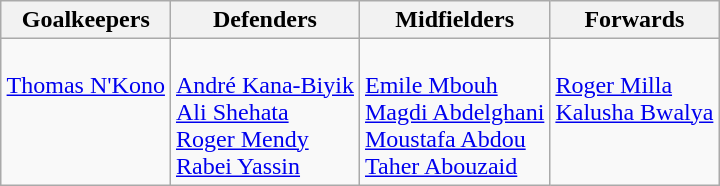<table class="wikitable" style="margin:0 auto">
<tr>
<th>Goalkeepers</th>
<th>Defenders</th>
<th>Midfielders</th>
<th>Forwards</th>
</tr>
<tr>
<td align=left valign=top><br> <a href='#'>Thomas N'Kono</a></td>
<td align=left valign=top><br> <a href='#'>André Kana-Biyik</a> <br>
 <a href='#'>Ali Shehata</a> <br>
 <a href='#'>Roger Mendy</a> <br>
 <a href='#'>Rabei Yassin</a></td>
<td align=left valign=top><br> <a href='#'>Emile Mbouh</a> <br>
 <a href='#'>Magdi Abdelghani</a> <br>
 <a href='#'>Moustafa Abdou</a> <br>
 <a href='#'>Taher Abouzaid</a></td>
<td align=left valign=top><br> <a href='#'>Roger Milla</a> <br>
 <a href='#'>Kalusha Bwalya</a></td>
</tr>
</table>
